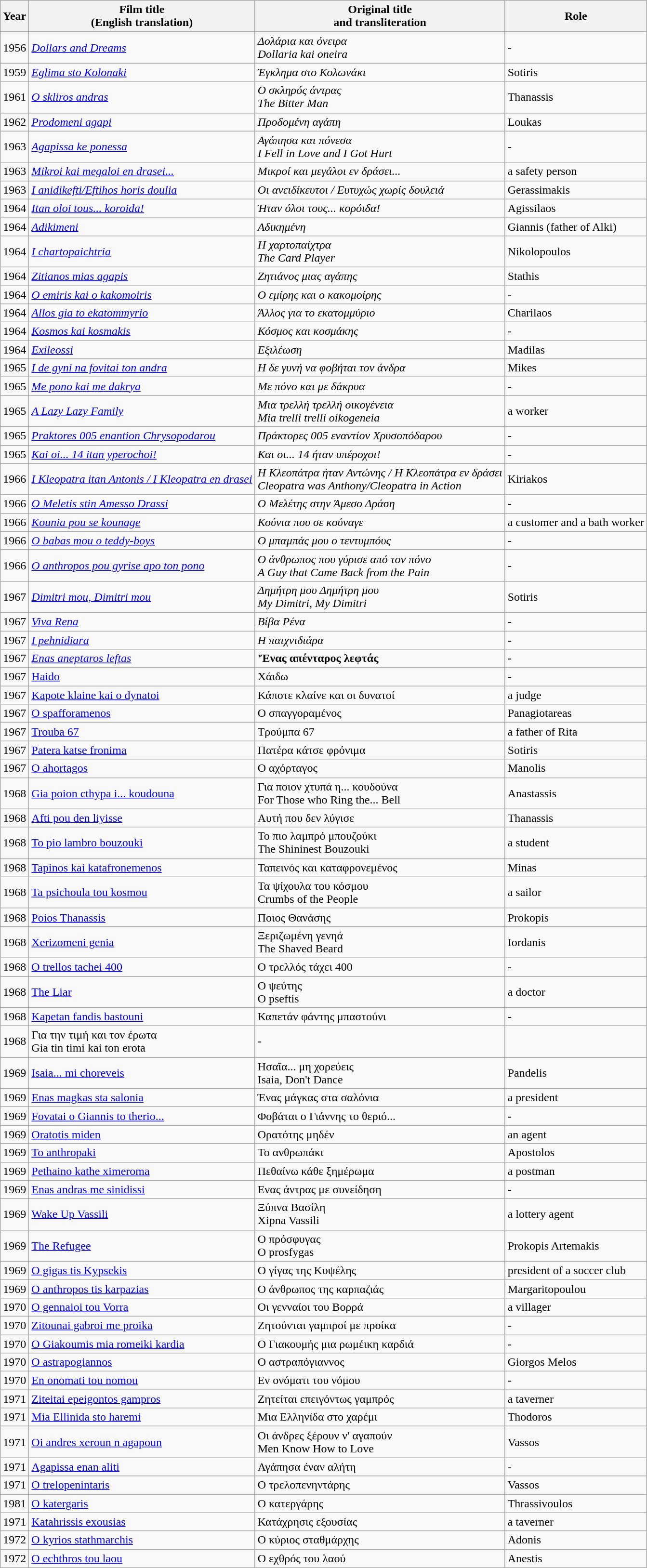<table class="wikitable">
<tr>
<th>Year</th>
<th>Film title<br>(English translation)</th>
<th>Original title<br>and transliteration</th>
<th>Role</th>
</tr>
<tr>
<td>1956</td>
<td><em><a href='#'>Dollars and Dreams</a></em></td>
<td><em>Δολάρια και όνειρα</em><br><em>Dollaria kai oneira</em></td>
<td>-</td>
</tr>
<tr>
<td>1959</td>
<td><em><a href='#'>Eglima sto Kolonaki</a></em></td>
<td><em>Έγκλημα στο Κολωνάκι</em></td>
<td>Sotiris</td>
</tr>
<tr>
<td>1961</td>
<td><em><a href='#'>O skliros andras</a></em></td>
<td><em>Ο σκληρός άντρας</em><br><em>The Bitter Man</em></td>
<td>Thanassis</td>
</tr>
<tr>
<td>1962</td>
<td><em><a href='#'>Prodomeni agapi</a></em></td>
<td><em>Προδομένη αγάπη</em></td>
<td>Loukas</td>
</tr>
<tr>
<td>1963</td>
<td><em><a href='#'>Agapissa ke ponessa</a></em></td>
<td><em>Αγάπησα και πόνεσα</em><br><em>I Fell in Love and I Got Hurt</em></td>
<td>-</td>
</tr>
<tr>
<td>1963</td>
<td><em><a href='#'>Mikroi kai megaloi en drasei...</a></em></td>
<td><em>Μικροί και μεγάλοι εν δράσει...</em></td>
<td>a safety person</td>
</tr>
<tr>
<td>1963</td>
<td><em><a href='#'>I anidikefti/Eftihos horis doulia</a></em></td>
<td><em>Οι ανειδίκευτοι / Ευτυχώς χωρίς δουλειά</em></td>
<td>Gerassimakis</td>
</tr>
<tr>
<td>1964</td>
<td><em><a href='#'>Itan oloi tous... koroida!</a></em></td>
<td><em>Ήταν όλοι τους... κορόιδα!</em></td>
<td>Agissilaos</td>
</tr>
<tr>
<td>1964</td>
<td><em><a href='#'>Adikimeni</a></em></td>
<td><em>Αδικημένη</em></td>
<td>Giannis (father of Alki)</td>
</tr>
<tr>
<td>1964</td>
<td><em><a href='#'>I chartopaichtria</a></em></td>
<td><em>Η χαρτοπαίχτρα</em><br><em>The Card Player</em></td>
<td>Nikolopoulos</td>
</tr>
<tr>
<td>1964</td>
<td><em><a href='#'>Zitianos mias agapis</a></em></td>
<td><em>Ζητιάνος μιας αγάπης</em></td>
<td>Stathis</td>
</tr>
<tr>
<td>1964</td>
<td><em><a href='#'>O emiris kai o kakomoiris</a></em></td>
<td><em>Ο εμίρης και ο κακομοίρης</em></td>
<td>-</td>
</tr>
<tr>
<td>1964</td>
<td><em><a href='#'>Allos gia to ekatommyrio</a></em></td>
<td><em>Άλλος για το εκατομμύριο</em></td>
<td>Charilaos</td>
</tr>
<tr>
<td>1964</td>
<td><em><a href='#'>Kosmos kai kosmakis</a></em></td>
<td><em>Κόσμος και κοσμάκης</em></td>
<td>-</td>
</tr>
<tr>
<td>1964</td>
<td><em><a href='#'>Exileossi</a></em></td>
<td><em>Εξιλέωση</em></td>
<td>Madilas</td>
</tr>
<tr>
<td>1965</td>
<td><em><a href='#'>I de gyni na fovitai ton andra</a></em></td>
<td><em>Η δε γυνή να φοβήται τον άνδρα</em></td>
<td>Mikes</td>
</tr>
<tr>
<td>1965</td>
<td><em><a href='#'>Me pono kai me dakrya</a></em></td>
<td><em>Με πόνο και με δάκρυα</em></td>
<td>-</td>
</tr>
<tr>
<td>1965</td>
<td><em><a href='#'>A Lazy Lazy Family</a></em></td>
<td><em>Μια τρελλή τρελλή οικογένεια</em><br><em>Mia trelli trelli oikogeneia</em></td>
<td>a worker</td>
</tr>
<tr>
<td>1965</td>
<td><em><a href='#'>Praktores 005 enantion Chrysopodarou</a></em></td>
<td><em>Πράκτορες 005 εναντίον Χρυσοπόδαρου</em></td>
<td>-</td>
</tr>
<tr>
<td>1965</td>
<td><em><a href='#'>Kai oi... 14 itan yperochoi!</a></em></td>
<td><em>Και οι... 14 ήταν υπέροχοι!</em></td>
<td>-</td>
</tr>
<tr>
<td>1966</td>
<td><em><a href='#'>I Kleopatra itan Antonis / I Kleopatra en drasei</a></em></td>
<td><em>Η Κλεοπάτρα ήταν Αντώνης / Η Κλεοπάτρα εν δράσει</em><br><em>Cleopatra was Anthony/Cleopatra in Action</em></td>
<td>Kiriakos</td>
</tr>
<tr>
<td>1966</td>
<td><em><a href='#'>O Meletis stin Amesso Drassi</a></em></td>
<td><em>Ο Μελέτης στην Άμεσο Δράση</em></td>
<td>-</td>
</tr>
<tr>
<td>1966</td>
<td><em><a href='#'>Kounia pou se kounage</a></em></td>
<td><em>Κούνια που σε κούναγε</em></td>
<td>a customer and a bath worker</td>
</tr>
<tr>
<td>1966</td>
<td><em><a href='#'>O babas mou o teddy-boys</a></em></td>
<td><em>Ο μπαμπάς μου ο τεντυμπόυς</em></td>
<td>-</td>
</tr>
<tr>
<td>1966</td>
<td><em><a href='#'>O anthropos pou gyrise apo ton pono</a></em></td>
<td><em>Ο άνθρωπος που γύρισε από τον πόνο</em><br><em>A Guy that Came Back from the Pain</em></td>
<td>-</td>
</tr>
<tr>
<td>1967</td>
<td><em><a href='#'>Dimitri mou, Dimitri mou</a></em></td>
<td><em>Δημήτρη μου Δημήτρη μου</em><br><em>My Dimitri, My Dimitri</em></td>
<td>Sotiris</td>
</tr>
<tr>
<td>1967</td>
<td><em><a href='#'>Viva Rena</a></em></td>
<td><em>Βίβα Ρένα</em></td>
<td>-</td>
</tr>
<tr>
<td>1967</td>
<td><em><a href='#'>I pehnidiara</a></em></td>
<td><em>Η παιχνιδιάρα</em></td>
<td>-</td>
</tr>
<tr>
<td>1967</td>
<td><em><a href='#'>Enas aneptaros leftas</a></em></td>
<td><strong>'Ένας απένταρος λεφτάς<em></td>
<td>-</td>
</tr>
<tr>
<td>1967</td>
<td></em><a href='#'>Haido</a><em></td>
<td></em>Χάιδω<em></td>
<td>-</td>
</tr>
<tr>
<td>1967</td>
<td></em><a href='#'>Kapote klaine kai o dynatoi</a><em></td>
<td></em>Κάποτε κλαίνε και οι δυνατοί<em></td>
<td>a judge</td>
</tr>
<tr>
<td>1967</td>
<td></em><a href='#'>O spafforamenos</a><em></td>
<td></em>Ο σπαγγοραμένος<em></td>
<td>Panagiotareas</td>
</tr>
<tr>
<td>1967</td>
<td></em><a href='#'>Trouba 67</a><em></td>
<td></em>Τρούμπα 67<em></td>
<td>a father of Rita</td>
</tr>
<tr>
<td>1967</td>
<td></em><a href='#'>Patera katse fronima</a><em></td>
<td></em>Πατέρα κάτσε φρόνιμα<em></td>
<td>Sotiris</td>
</tr>
<tr>
<td>1967</td>
<td></em><a href='#'>O ahortagos</a><em></td>
<td></em>Ο αχόρταγος<em></td>
<td>Manolis</td>
</tr>
<tr>
<td>1968</td>
<td></em><a href='#'>Gia poion cthypa i... koudouna</a><em></td>
<td></em>Για ποιον χτυπά η... κουδούνα<em><br></em>For Those who Ring the... Bell<em></td>
<td>Anastassis</td>
</tr>
<tr>
<td>1968</td>
<td></em><a href='#'>Afti pou den liyisse</a><em></td>
<td></em>Αυτή που δεν λύγισε<em></td>
<td>Thanassis</td>
</tr>
<tr>
<td>1968</td>
<td></em><a href='#'>To pio lambro bouzouki</a><em></td>
<td></em>Το πιο λαμπρό μπουζούκι<em><br></em>The Shininest Bouzouki<em></td>
<td>a student</td>
</tr>
<tr>
<td>1968</td>
<td></em><a href='#'>Tapinos kai katafronemenos</a><em></td>
<td></em>Ταπεινός και καταφρονεμένος<em></td>
<td>Minas</td>
</tr>
<tr>
<td>1968</td>
<td></em><a href='#'>Ta psichoula tou kosmou</a><em></td>
<td></em>Τα ψίχουλα του κόσμου<em><br></em>Crumbs of the People<em></td>
<td>a sailor</td>
</tr>
<tr>
<td>1968</td>
<td></em><a href='#'>Poios Thanassis</a><em></td>
<td></em>Ποιος Θανάσης<em></td>
<td>Prokopis</td>
</tr>
<tr>
<td>1968</td>
<td></em><a href='#'>Xerizomeni genia</a><em></td>
<td></em>Ξεριζωμένη γενηά<em><br></em>The Shaved Beard<em></td>
<td>Iordanis</td>
</tr>
<tr>
<td>1968</td>
<td></em><a href='#'>O trellos tachei 400</a><em></td>
<td></em>Ο τρελλός τάχει 400<em></td>
<td>-</td>
</tr>
<tr>
<td>1968</td>
<td></em><a href='#'>The Liar</a><em></td>
<td></em>Ο ψεύτης<em><br></em>O pseftis<em></td>
<td>a doctor</td>
</tr>
<tr>
<td>1968</td>
<td></em><a href='#'>Kapetan fandis bastouni</a><em></td>
<td></em>Καπετάν φάντης μπαστούνι<em></td>
<td>-</td>
</tr>
<tr>
<td>1968</td>
<td></em>Για την τιμή και τον έρωτα<em><br></em>Gia tin timi kai ton erota<em></td>
<td>-</td>
</tr>
<tr>
<td>1969</td>
<td></em><a href='#'>Isaia... mi choreveis</a><em></td>
<td></em>Ησαΐα... μη χορεύεις<em><br></em>Isaia, Don't Dance<em></td>
<td>Pandelis</td>
</tr>
<tr>
<td>1969</td>
<td></em><a href='#'>Enas magkas sta salonia</a><em></td>
<td></em>Ένας μάγκας στα σαλόνια<em></td>
<td>a president</td>
</tr>
<tr>
<td>1969</td>
<td></em><a href='#'>Fovatai o Giannis to therio...</a><em></td>
<td></em>Φοβάται ο Γιάννης το θεριό...<em></td>
<td>-</td>
</tr>
<tr>
<td>1969</td>
<td></em><a href='#'>Oratotis miden</a><em></td>
<td></em>Ορατότης μηδέν<em></td>
<td>an agent</td>
</tr>
<tr>
<td>1969</td>
<td></em><a href='#'>To anthropaki</a><em></td>
<td></em>Το ανθρωπάκι<em></td>
<td>Apostolos</td>
</tr>
<tr>
<td>1969</td>
<td></em><a href='#'>Pethaino kathe ximeroma</a><em></td>
<td></em>Πεθαίνω κάθε ξημέρωμα<em></td>
<td>a postman</td>
</tr>
<tr>
<td>1969</td>
<td></em><a href='#'>Enas andras me sinidissi</a><em></td>
<td></em>Ενας άντρας με συνείδηση<em></td>
<td>-</td>
</tr>
<tr>
<td>1969</td>
<td></em><a href='#'>Wake Up Vassili</a><em></td>
<td></em>Ξύπνα Βασίλη<em><br></em>Xipna Vassili<em></td>
<td>a lottery agent</td>
</tr>
<tr>
<td>1969</td>
<td></em><a href='#'>The Refugee</a><em></td>
<td></em>Ο πρόσφυγας<em><br></em>O prosfygas<em></td>
<td>Prokopis Artemakis</td>
</tr>
<tr>
<td>1969</td>
<td></em><a href='#'>O gigas tis Kypsekis</a><em></td>
<td></em>Ο γίγας της Κυψέλης<em></td>
<td>president of a soccer club</td>
</tr>
<tr>
<td>1969</td>
<td></em><a href='#'>O anthropos tis karpazias</a><em></td>
<td></em>Ο άνθρωπος της καρπαζιάς<em></td>
<td>Margaritopoulou</td>
</tr>
<tr>
<td>1970</td>
<td></em><a href='#'>O gennaioi tou Vorra</a><em></td>
<td></em>Οι γενναίοι του Βορρά<em></td>
<td>a villager</td>
</tr>
<tr>
<td>1970</td>
<td></em><a href='#'>Zitounai gabroi me proika</a><em></td>
<td></em>Ζητούνται γαμπροί με προίκα<em></td>
<td>-</td>
</tr>
<tr>
<td>1970</td>
<td></em><a href='#'>O Giakoumis mia romeiki kardia</a><em></td>
<td></em>Ο Γιακουμής μια ρωμέικη καρδιά<em></td>
<td>-</td>
</tr>
<tr>
<td>1970</td>
<td></em><a href='#'>O astrapogiannos</a><em></td>
<td></em>Ο αστραπόγιαννος<em></td>
<td>Giorgos Melos</td>
</tr>
<tr>
<td>1970</td>
<td></em><a href='#'>En onomati tou nomou</a><em></td>
<td></em>Εν ονόματι του νόμου<em></td>
<td>-</td>
</tr>
<tr>
<td>1971</td>
<td></em><a href='#'>Ziteitai epeigontos gampros</a><em></td>
<td></em>Ζητείται επειγόντως γαμπρός<em></td>
<td>a taverner</td>
</tr>
<tr>
<td>1971</td>
<td></em><a href='#'>Mia Ellinida sto haremi</a><em></td>
<td></em>Μια Ελληνίδα στο χαρέμι<em></td>
<td>Thodoros</td>
</tr>
<tr>
<td>1971</td>
<td></em><a href='#'>Oi andres xeroun n agapoun</a><em></td>
<td></em>Οι άνδρες ξέρουν ν' αγαπούν<em><br></em>Men Know How to Love<em></td>
<td>Vassos</td>
</tr>
<tr>
<td>1971</td>
<td></em><a href='#'>Agapissa enan aliti</a><em></td>
<td></em>Αγάπησα έναν αλήτη<em></td>
<td>-</td>
</tr>
<tr>
<td>1971</td>
<td></em><a href='#'>O trelopenintaris</a><em></td>
<td></em>Ο τρελοπενηντάρης<em></td>
<td>Vassos</td>
</tr>
<tr>
<td>1981</td>
<td></em><a href='#'>O katergaris</a><em></td>
<td></em>Ο κατεργάρης<em></td>
<td>Thrassivoulos</td>
</tr>
<tr>
<td>1971</td>
<td></em><a href='#'>Katahrissis exousias</a><em></td>
<td></em>Κατάχρησις εξουσίας<em></td>
<td>a taverner</td>
</tr>
<tr>
<td>1972</td>
<td></em><a href='#'>O kyrios stathmarchis</a><em></td>
<td></em>Ο κύριος σταθμάρχης<em></td>
<td>Adonis</td>
</tr>
<tr>
<td>1972</td>
<td></em><a href='#'>O echthros tou laou</a><em></td>
<td></em>Ο εχθρός του λαού<em></td>
<td>Anestis</td>
</tr>
</table>
